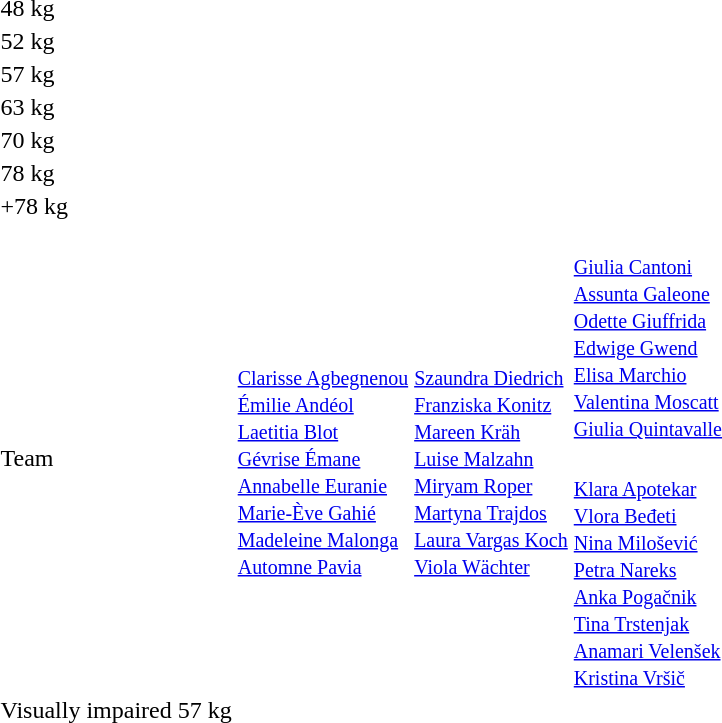<table>
<tr>
<td rowspan=2>48 kg<br></td>
<td rowspan=2></td>
<td rowspan=2></td>
<td></td>
</tr>
<tr>
<td></td>
</tr>
<tr>
<td rowspan=2>52 kg<br></td>
<td rowspan=2></td>
<td rowspan=2></td>
<td></td>
</tr>
<tr>
<td></td>
</tr>
<tr>
<td rowspan=2>57 kg<br></td>
<td rowspan=2></td>
<td rowspan=2></td>
<td></td>
</tr>
<tr>
<td></td>
</tr>
<tr>
<td rowspan=2>63 kg<br></td>
<td rowspan=2></td>
<td rowspan=2></td>
<td></td>
</tr>
<tr>
<td></td>
</tr>
<tr>
<td rowspan=2>70 kg<br></td>
<td rowspan=2></td>
<td rowspan=2></td>
<td></td>
</tr>
<tr>
<td></td>
</tr>
<tr>
<td rowspan=2>78 kg<br></td>
<td rowspan=2></td>
<td rowspan=2></td>
<td></td>
</tr>
<tr>
<td></td>
</tr>
<tr>
<td rowspan=2>+78 kg<br></td>
<td rowspan=2></td>
<td rowspan=2></td>
<td></td>
</tr>
<tr>
<td></td>
</tr>
<tr>
<td rowspan=2>Team<br></td>
<td rowspan=2><br><small><a href='#'>Clarisse Agbegnenou</a><br><a href='#'>Émilie Andéol</a><br><a href='#'>Laetitia Blot</a><br><a href='#'>Gévrise Émane</a><br><a href='#'>Annabelle Euranie</a><br><a href='#'>Marie-Ève Gahié</a><br><a href='#'>Madeleine Malonga</a><br><a href='#'>Automne Pavia</a></small></td>
<td rowspan=2><br><small><a href='#'>Szaundra Diedrich</a><br><a href='#'>Franziska Konitz</a><br><a href='#'>Mareen Kräh</a><br><a href='#'>Luise Malzahn</a><br><a href='#'>Miryam Roper</a><br><a href='#'>Martyna Trajdos</a><br><a href='#'>Laura Vargas Koch</a><br><a href='#'>Viola Wächter</a></small></td>
<td><br><small><a href='#'>Giulia Cantoni</a><br><a href='#'>Assunta Galeone</a><br><a href='#'>Odette Giuffrida</a><br><a href='#'>Edwige Gwend</a><br><a href='#'>Elisa Marchio</a><br><a href='#'>Valentina Moscatt</a><br><a href='#'>Giulia Quintavalle</a></small></td>
</tr>
<tr>
<td><br><small><a href='#'>Klara Apotekar</a><br><a href='#'>Vlora Beđeti</a><br><a href='#'>Nina Milošević</a><br><a href='#'>Petra Nareks</a><br><a href='#'>Anka Pogačnik</a><br><a href='#'>Tina Trstenjak</a><br><a href='#'>Anamari Velenšek</a><br><a href='#'>Kristina Vršič</a></small></td>
</tr>
<tr>
<td rowspan=2>Visually impaired 57 kg<br></td>
<td rowspan=2></td>
<td rowspan=2></td>
<td></td>
</tr>
<tr>
<td></td>
</tr>
</table>
